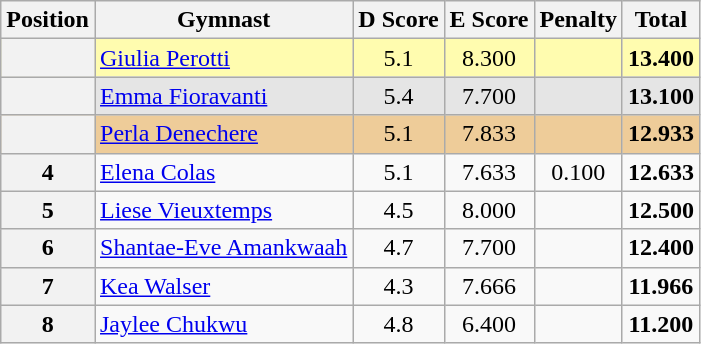<table style="text-align:center;" class="wikitable sortable">
<tr>
<th>Position</th>
<th>Gymnast</th>
<th>D Score</th>
<th>E Score</th>
<th>Penalty</th>
<th>Total</th>
</tr>
<tr style="background:#fffcaf;">
<th scope="row" style="text-align:center"></th>
<td align=left> <a href='#'>Giulia Perotti</a></td>
<td>5.1</td>
<td>8.300</td>
<td></td>
<td><strong>13.400</strong></td>
</tr>
<tr style="background:#e5e5e5;">
<th scope="row" style="text-align:center"></th>
<td align=left> <a href='#'>Emma Fioravanti</a></td>
<td>5.4</td>
<td>7.700</td>
<td></td>
<td><strong>13.100</strong></td>
</tr>
<tr style="background:#ec9;">
<th scope="row" style="text-align:center"></th>
<td align=left> <a href='#'>Perla Denechere</a></td>
<td>5.1</td>
<td>7.833</td>
<td></td>
<td><strong>12.933</strong></td>
</tr>
<tr>
<th>4</th>
<td align=left> <a href='#'>Elena Colas</a></td>
<td>5.1</td>
<td>7.633</td>
<td>0.100</td>
<td><strong>12.633</strong></td>
</tr>
<tr>
<th>5</th>
<td align=left> <a href='#'>Liese Vieuxtemps</a></td>
<td>4.5</td>
<td>8.000</td>
<td></td>
<td><strong>12.500</strong></td>
</tr>
<tr>
<th>6</th>
<td align=left> <a href='#'>Shantae-Eve Amankwaah</a></td>
<td>4.7</td>
<td>7.700</td>
<td></td>
<td><strong>12.400</strong></td>
</tr>
<tr>
<th>7</th>
<td align=left> <a href='#'>Kea Walser</a></td>
<td>4.3</td>
<td>7.666</td>
<td></td>
<td><strong>11.966</strong></td>
</tr>
<tr>
<th>8</th>
<td align=left> <a href='#'>Jaylee Chukwu</a></td>
<td>4.8</td>
<td>6.400</td>
<td></td>
<td><strong>11.200</strong></td>
</tr>
</table>
